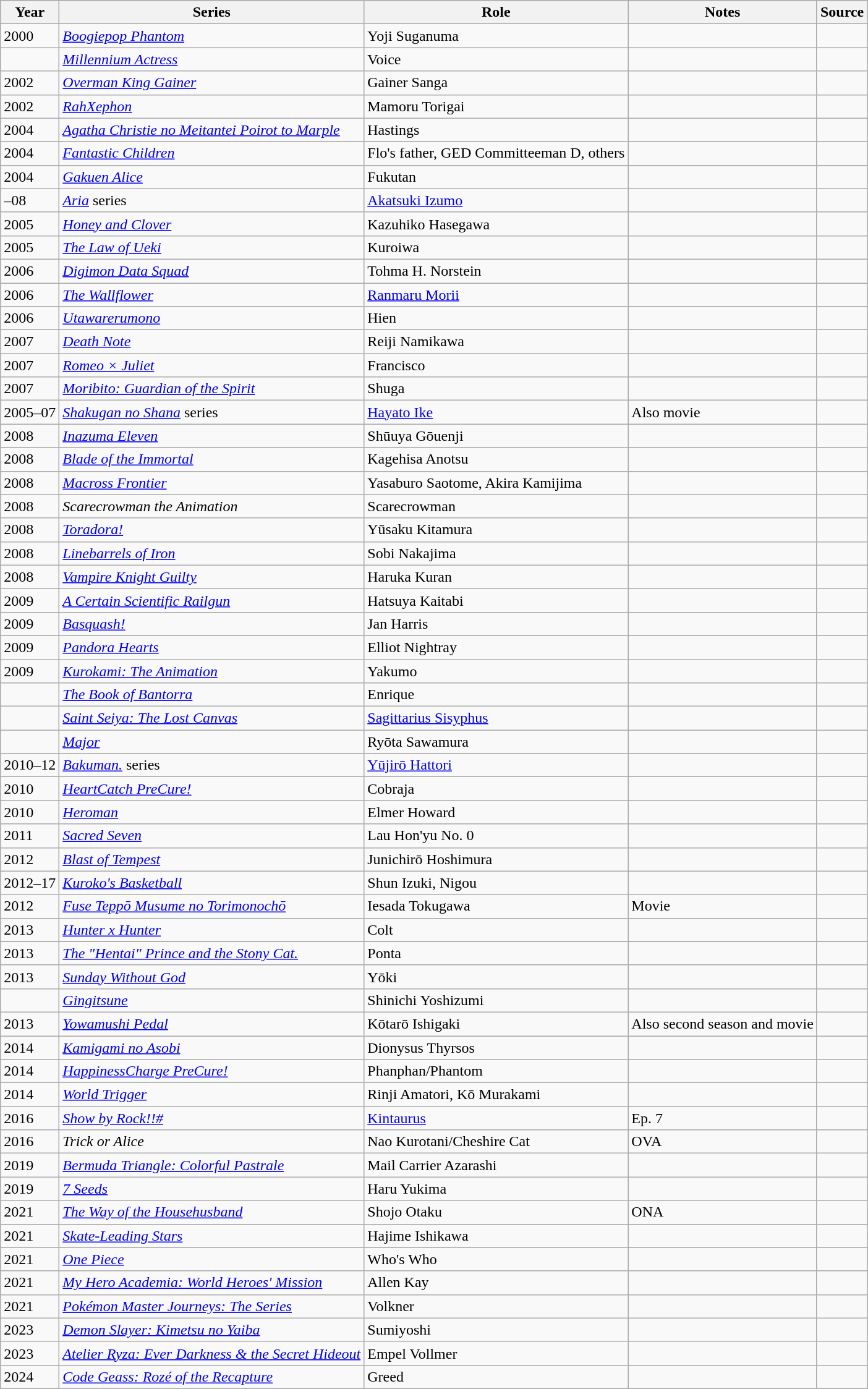<table class="wikitable sortable plainrowheaders">
<tr>
<th>Year</th>
<th>Series</th>
<th>Role</th>
<th class="unsortable">Notes</th>
<th class="unsortable">Source</th>
</tr>
<tr>
<td>2000</td>
<td><em><a href='#'>Boogiepop Phantom</a></em></td>
<td>Yoji Suganuma</td>
<td></td>
<td></td>
</tr>
<tr>
<td></td>
<td><em><a href='#'>Millennium Actress</a></em></td>
<td>Voice</td>
<td></td>
<td></td>
</tr>
<tr>
<td>2002</td>
<td><em><a href='#'>Overman King Gainer</a></em></td>
<td>Gainer Sanga</td>
<td></td>
<td></td>
</tr>
<tr>
<td>2002</td>
<td><em><a href='#'>RahXephon</a></em></td>
<td>Mamoru Torigai</td>
<td></td>
<td></td>
</tr>
<tr>
<td>2004</td>
<td><em><a href='#'>Agatha Christie no Meitantei Poirot to Marple</a></em></td>
<td>Hastings</td>
<td></td>
<td></td>
</tr>
<tr>
<td>2004</td>
<td><em><a href='#'>Fantastic Children</a></em></td>
<td>Flo's father, GED Committeeman D, others</td>
<td></td>
<td></td>
</tr>
<tr>
<td>2004</td>
<td><em><a href='#'>Gakuen Alice</a></em></td>
<td>Fukutan</td>
<td></td>
<td></td>
</tr>
<tr>
<td>–08</td>
<td><em><a href='#'>Aria</a></em> series</td>
<td><a href='#'>Akatsuki Izumo</a></td>
<td></td>
<td></td>
</tr>
<tr>
<td>2005</td>
<td><em><a href='#'>Honey and Clover</a></em></td>
<td>Kazuhiko Hasegawa</td>
<td></td>
<td></td>
</tr>
<tr>
<td>2005</td>
<td><em><a href='#'>The Law of Ueki</a></em></td>
<td>Kuroiwa</td>
<td></td>
<td></td>
</tr>
<tr>
<td>2006</td>
<td><em><a href='#'>Digimon Data Squad</a></em></td>
<td>Tohma H. Norstein</td>
<td></td>
<td></td>
</tr>
<tr>
<td>2006</td>
<td><em><a href='#'>The Wallflower</a></em></td>
<td><a href='#'>Ranmaru Morii</a></td>
<td></td>
<td></td>
</tr>
<tr>
<td>2006</td>
<td><em><a href='#'>Utawarerumono</a></em></td>
<td>Hien</td>
<td></td>
<td></td>
</tr>
<tr>
<td>2007</td>
<td><em><a href='#'>Death Note</a></em></td>
<td>Reiji Namikawa</td>
<td></td>
<td></td>
</tr>
<tr>
<td>2007</td>
<td><em><a href='#'>Romeo × Juliet</a></em></td>
<td>Francisco</td>
<td></td>
<td></td>
</tr>
<tr>
<td>2007</td>
<td><em><a href='#'>Moribito: Guardian of the Spirit</a></em></td>
<td>Shuga</td>
<td></td>
<td></td>
</tr>
<tr>
<td>2005–07</td>
<td><em><a href='#'>Shakugan no Shana</a></em> series</td>
<td><a href='#'>Hayato Ike</a></td>
<td>Also movie</td>
<td></td>
</tr>
<tr>
<td>2008</td>
<td><em><a href='#'>Inazuma Eleven</a></em></td>
<td>Shūuya Gōuenji</td>
<td></td>
<td></td>
</tr>
<tr>
<td>2008</td>
<td><em><a href='#'>Blade of the Immortal</a></em></td>
<td>Kagehisa Anotsu</td>
<td></td>
<td></td>
</tr>
<tr>
<td>2008</td>
<td><em><a href='#'>Macross Frontier</a></em></td>
<td>Yasaburo Saotome, Akira Kamijima</td>
<td></td>
<td></td>
</tr>
<tr>
<td>2008</td>
<td><em>Scarecrowman the Animation</em></td>
<td>Scarecrowman</td>
<td></td>
<td></td>
</tr>
<tr>
<td>2008</td>
<td><em><a href='#'>Toradora!</a></em></td>
<td>Yūsaku Kitamura</td>
<td></td>
<td></td>
</tr>
<tr>
<td>2008</td>
<td><em><a href='#'>Linebarrels of Iron</a></em></td>
<td>Sobi Nakajima</td>
<td></td>
<td></td>
</tr>
<tr>
<td>2008</td>
<td><em><a href='#'>Vampire Knight Guilty</a></em></td>
<td>Haruka Kuran</td>
<td></td>
<td></td>
</tr>
<tr>
<td>2009</td>
<td><em><a href='#'>A Certain Scientific Railgun</a></em></td>
<td>Hatsuya Kaitabi</td>
<td></td>
<td></td>
</tr>
<tr>
<td>2009</td>
<td><em><a href='#'>Basquash!</a></em></td>
<td>Jan Harris</td>
<td></td>
<td></td>
</tr>
<tr>
<td>2009</td>
<td><em><a href='#'>Pandora Hearts</a></em></td>
<td>Elliot Nightray</td>
<td></td>
<td></td>
</tr>
<tr>
<td>2009</td>
<td><em><a href='#'>Kurokami: The Animation</a></em></td>
<td>Yakumo</td>
<td></td>
<td></td>
</tr>
<tr>
<td></td>
<td><em><a href='#'>The Book of Bantorra</a></em></td>
<td>Enrique</td>
<td></td>
<td></td>
</tr>
<tr>
<td></td>
<td><em><a href='#'>Saint Seiya: The Lost Canvas</a></em></td>
<td><a href='#'>Sagittarius Sisyphus</a></td>
<td></td>
<td></td>
</tr>
<tr>
<td></td>
<td><em><a href='#'>Major</a></em></td>
<td>Ryōta Sawamura</td>
<td></td>
<td></td>
</tr>
<tr>
<td>2010–12</td>
<td><em><a href='#'>Bakuman.</a></em> series</td>
<td><a href='#'>Yūjirō Hattori</a></td>
<td></td>
<td></td>
</tr>
<tr>
<td>2010</td>
<td><em><a href='#'>HeartCatch PreCure!</a></em></td>
<td>Cobraja</td>
<td></td>
<td></td>
</tr>
<tr>
<td>2010</td>
<td><em><a href='#'>Heroman</a></em></td>
<td>Elmer Howard</td>
<td></td>
<td></td>
</tr>
<tr>
<td>2011</td>
<td><em><a href='#'>Sacred Seven</a></em></td>
<td>Lau Hon'yu No. 0</td>
<td></td>
<td></td>
</tr>
<tr>
<td>2012</td>
<td><em><a href='#'>Blast of Tempest</a></em></td>
<td>Junichirō Hoshimura</td>
<td></td>
<td></td>
</tr>
<tr>
<td>2012–17</td>
<td><em><a href='#'>Kuroko's Basketball</a></em></td>
<td>Shun Izuki, Nigou</td>
<td></td>
<td></td>
</tr>
<tr>
<td>2012</td>
<td><em><a href='#'>Fuse Teppō Musume no Torimonochō</a></em></td>
<td>Iesada Tokugawa</td>
<td>Movie</td>
<td></td>
</tr>
<tr>
<td>2013</td>
<td><em><a href='#'>Hunter x Hunter</a></em></td>
<td>Colt</td>
<td></td>
<td></td>
</tr>
<tr>
</tr>
<tr>
<td>2013</td>
<td><em><a href='#'>The "Hentai" Prince and the Stony Cat.</a></em></td>
<td>Ponta</td>
<td></td>
<td></td>
</tr>
<tr>
<td>2013</td>
<td><em><a href='#'>Sunday Without God</a></em></td>
<td>Yōki</td>
<td></td>
<td></td>
</tr>
<tr>
<td></td>
<td><em><a href='#'>Gingitsune</a></em></td>
<td>Shinichi Yoshizumi</td>
<td></td>
<td></td>
</tr>
<tr>
<td>2013</td>
<td><em><a href='#'>Yowamushi Pedal</a></em></td>
<td>Kōtarō Ishigaki</td>
<td>Also second season and movie</td>
<td></td>
</tr>
<tr>
<td>2014</td>
<td><em><a href='#'>Kamigami no Asobi</a></em></td>
<td>Dionysus Thyrsos</td>
<td></td>
<td></td>
</tr>
<tr>
<td>2014</td>
<td><em><a href='#'>HappinessCharge PreCure!</a></em></td>
<td>Phanphan/Phantom</td>
<td></td>
<td></td>
</tr>
<tr>
<td>2014</td>
<td><em><a href='#'>World Trigger</a></em></td>
<td>Rinji Amatori, Kō Murakami</td>
<td></td>
<td></td>
</tr>
<tr>
<td>2016</td>
<td><em><a href='#'>Show by Rock!!#</a></em></td>
<td><a href='#'>Kintaurus</a></td>
<td>Ep. 7</td>
<td></td>
</tr>
<tr>
<td>2016</td>
<td><em>Trick or Alice</em></td>
<td>Nao Kurotani/Cheshire Cat</td>
<td>OVA</td>
<td></td>
</tr>
<tr>
<td>2019</td>
<td><em><a href='#'>Bermuda Triangle: Colorful Pastrale</a></em></td>
<td>Mail Carrier Azarashi</td>
<td></td>
<td></td>
</tr>
<tr>
<td>2019</td>
<td><em><a href='#'>7 Seeds</a></em></td>
<td>Haru Yukima</td>
<td></td>
<td></td>
</tr>
<tr>
<td>2021</td>
<td><em><a href='#'>The Way of the Househusband</a></em></td>
<td>Shojo Otaku</td>
<td>ONA</td>
<td></td>
</tr>
<tr>
<td>2021</td>
<td><em><a href='#'>Skate-Leading Stars</a></em></td>
<td>Hajime Ishikawa</td>
<td></td>
<td></td>
</tr>
<tr>
<td>2021</td>
<td><em><a href='#'>One Piece</a></em></td>
<td>Who's Who</td>
<td></td>
<td></td>
</tr>
<tr>
<td>2021</td>
<td><em><a href='#'>My Hero Academia: World Heroes' Mission</a></em></td>
<td>Allen Kay</td>
<td></td>
<td></td>
</tr>
<tr>
<td>2021</td>
<td><em><a href='#'>Pokémon Master Journeys: The Series</a></em></td>
<td>Volkner</td>
<td></td>
<td></td>
</tr>
<tr>
<td>2023</td>
<td><em><a href='#'>Demon Slayer: Kimetsu no Yaiba</a></em></td>
<td>Sumiyoshi</td>
<td></td>
<td></td>
</tr>
<tr>
<td>2023</td>
<td><em><a href='#'>Atelier Ryza: Ever Darkness & the Secret Hideout</a></em></td>
<td>Empel Vollmer</td>
<td></td>
<td></td>
</tr>
<tr>
<td>2024</td>
<td><em><a href='#'>Code Geass: Rozé of the Recapture</a></em></td>
<td>Greed</td>
<td></td>
<td></td>
</tr>
</table>
